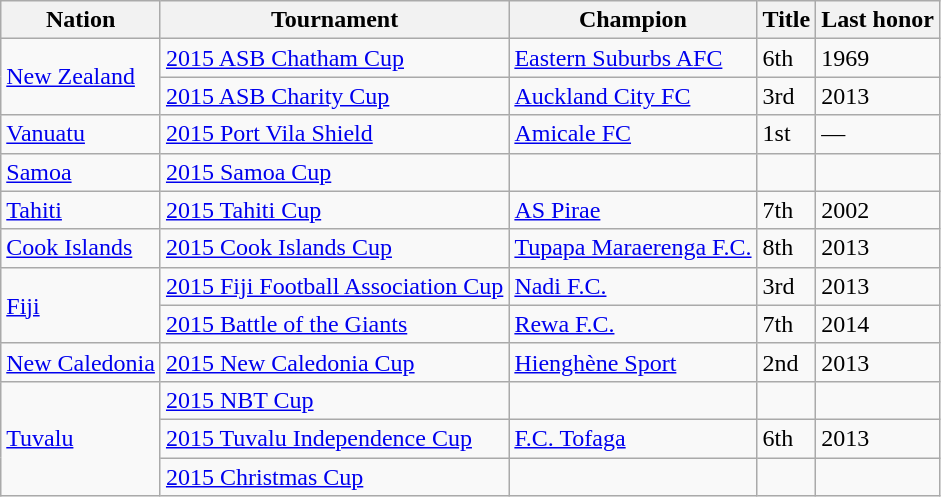<table class="wikitable sortable">
<tr>
<th>Nation</th>
<th>Tournament</th>
<th>Champion</th>
<th data-sort-type="number">Title</th>
<th>Last honor</th>
</tr>
<tr>
<td rowspan=2> <a href='#'>New Zealand</a></td>
<td><a href='#'>2015 ASB Chatham Cup</a></td>
<td><a href='#'>Eastern Suburbs AFC</a></td>
<td>6th</td>
<td>1969</td>
</tr>
<tr>
<td><a href='#'>2015 ASB Charity Cup</a></td>
<td><a href='#'>Auckland City FC</a></td>
<td>3rd</td>
<td>2013</td>
</tr>
<tr>
<td> <a href='#'>Vanuatu</a></td>
<td><a href='#'>2015 Port Vila Shield</a></td>
<td><a href='#'>Amicale FC</a></td>
<td>1st</td>
<td>—</td>
</tr>
<tr>
<td> <a href='#'>Samoa</a></td>
<td><a href='#'>2015 Samoa Cup</a></td>
<td></td>
<td></td>
<td></td>
</tr>
<tr>
<td> <a href='#'>Tahiti</a></td>
<td><a href='#'>2015 Tahiti Cup</a></td>
<td><a href='#'>AS Pirae</a></td>
<td>7th</td>
<td>2002</td>
</tr>
<tr>
<td> <a href='#'>Cook Islands</a></td>
<td><a href='#'>2015 Cook Islands Cup</a></td>
<td><a href='#'>Tupapa Maraerenga F.C.</a></td>
<td>8th</td>
<td>2013</td>
</tr>
<tr>
<td rowspan=2> <a href='#'>Fiji</a></td>
<td><a href='#'>2015 Fiji Football Association Cup</a></td>
<td><a href='#'>Nadi F.C.</a></td>
<td>3rd</td>
<td>2013</td>
</tr>
<tr>
<td><a href='#'>2015 Battle of the Giants</a></td>
<td><a href='#'>Rewa F.C.</a></td>
<td>7th</td>
<td>2014</td>
</tr>
<tr>
<td> <a href='#'>New Caledonia</a></td>
<td><a href='#'>2015 New Caledonia Cup</a></td>
<td><a href='#'>Hienghène Sport</a></td>
<td>2nd</td>
<td>2013</td>
</tr>
<tr>
<td rowspan=3> <a href='#'>Tuvalu</a></td>
<td><a href='#'>2015 NBT Cup</a></td>
<td></td>
<td></td>
<td></td>
</tr>
<tr>
<td><a href='#'>2015 Tuvalu Independence Cup</a></td>
<td><a href='#'>F.C. Tofaga</a></td>
<td>6th</td>
<td>2013</td>
</tr>
<tr>
<td><a href='#'>2015 Christmas Cup</a></td>
<td></td>
<td></td>
<td></td>
</tr>
</table>
